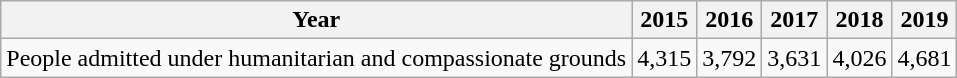<table class="wikitable">
<tr>
<th>Year</th>
<th>2015</th>
<th>2016</th>
<th>2017</th>
<th>2018</th>
<th>2019</th>
</tr>
<tr>
<td>People admitted under humanitarian and compassionate grounds</td>
<td>4,315</td>
<td>3,792</td>
<td>3,631</td>
<td>4,026</td>
<td>4,681</td>
</tr>
</table>
